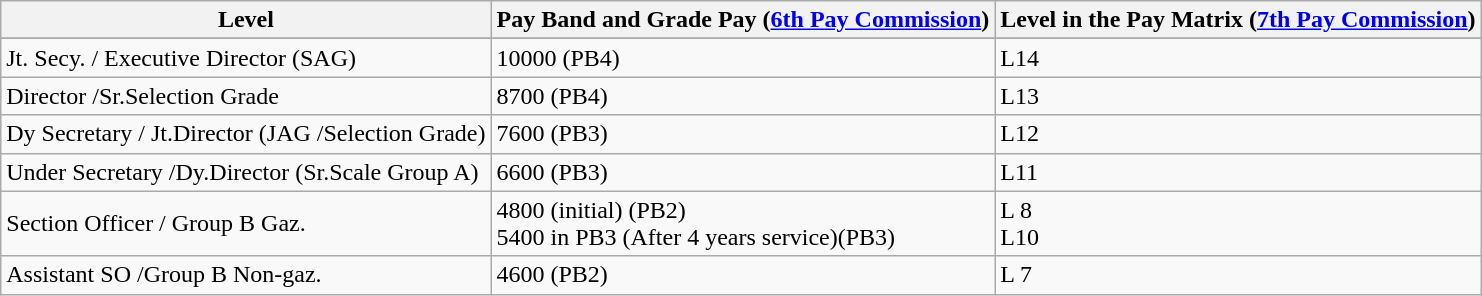<table class="wikitable">
<tr>
<th>Level</th>
<th>Pay Band and Grade Pay (<a href='#'>6th Pay Commission</a>)</th>
<th>Level in the Pay Matrix (<a href='#'>7th Pay Commission</a>)</th>
</tr>
<tr>
</tr>
<tr>
<td>Jt. Secy. / Executive Director (SAG)</td>
<td>10000 (PB4)</td>
<td>L14</td>
</tr>
<tr>
<td>Director /Sr.Selection Grade</td>
<td>8700 (PB4)</td>
<td>L13</td>
</tr>
<tr>
<td>Dy Secretary / Jt.Director (JAG /Selection Grade)</td>
<td>7600 (PB3)</td>
<td>L12</td>
</tr>
<tr>
<td>Under Secretary /Dy.Director (Sr.Scale Group A)</td>
<td>6600 (PB3)</td>
<td>L11</td>
</tr>
<tr>
<td>Section Officer / Group B Gaz.</td>
<td>4800 (initial) (PB2)<br>5400 in PB3 (After 4 years service)(PB3)</td>
<td>L 8<br>L10</td>
</tr>
<tr>
<td>Assistant SO /Group B Non-gaz.</td>
<td>4600 (PB2)</td>
<td>L 7</td>
</tr>
</table>
